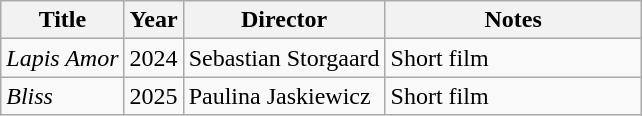<table class="wikitable sortable">
<tr>
<th>Title</th>
<th>Year</th>
<th>Director</th>
<th width=40%>Notes</th>
</tr>
<tr>
<td><em>Lapis Amor</em> </td>
<td>2024</td>
<td>Sebastian Storgaard</td>
<td>Short film</td>
</tr>
<tr>
<td><em>Bliss</em>  </td>
<td>2025</td>
<td>Paulina Jaskiewicz</td>
<td>Short film</td>
</tr>
</table>
